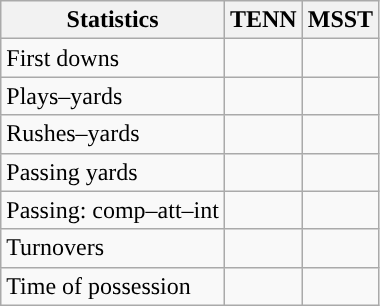<table class="wikitable" style="float:left">
<tr>
<th>Statistics</th>
<th>TENN</th>
<th>MSST</th>
</tr>
<tr>
<td>First downs</td>
<td></td>
<td></td>
</tr>
<tr>
<td>Plays–yards</td>
<td></td>
<td></td>
</tr>
<tr>
<td>Rushes–yards</td>
<td></td>
<td></td>
</tr>
<tr>
<td>Passing yards</td>
<td></td>
<td></td>
</tr>
<tr>
<td>Passing: comp–att–int</td>
<td></td>
<td></td>
</tr>
<tr>
<td>Turnovers</td>
<td></td>
<td></td>
</tr>
<tr>
<td>Time of possession</td>
<td></td>
<td></td>
</tr>
</table>
